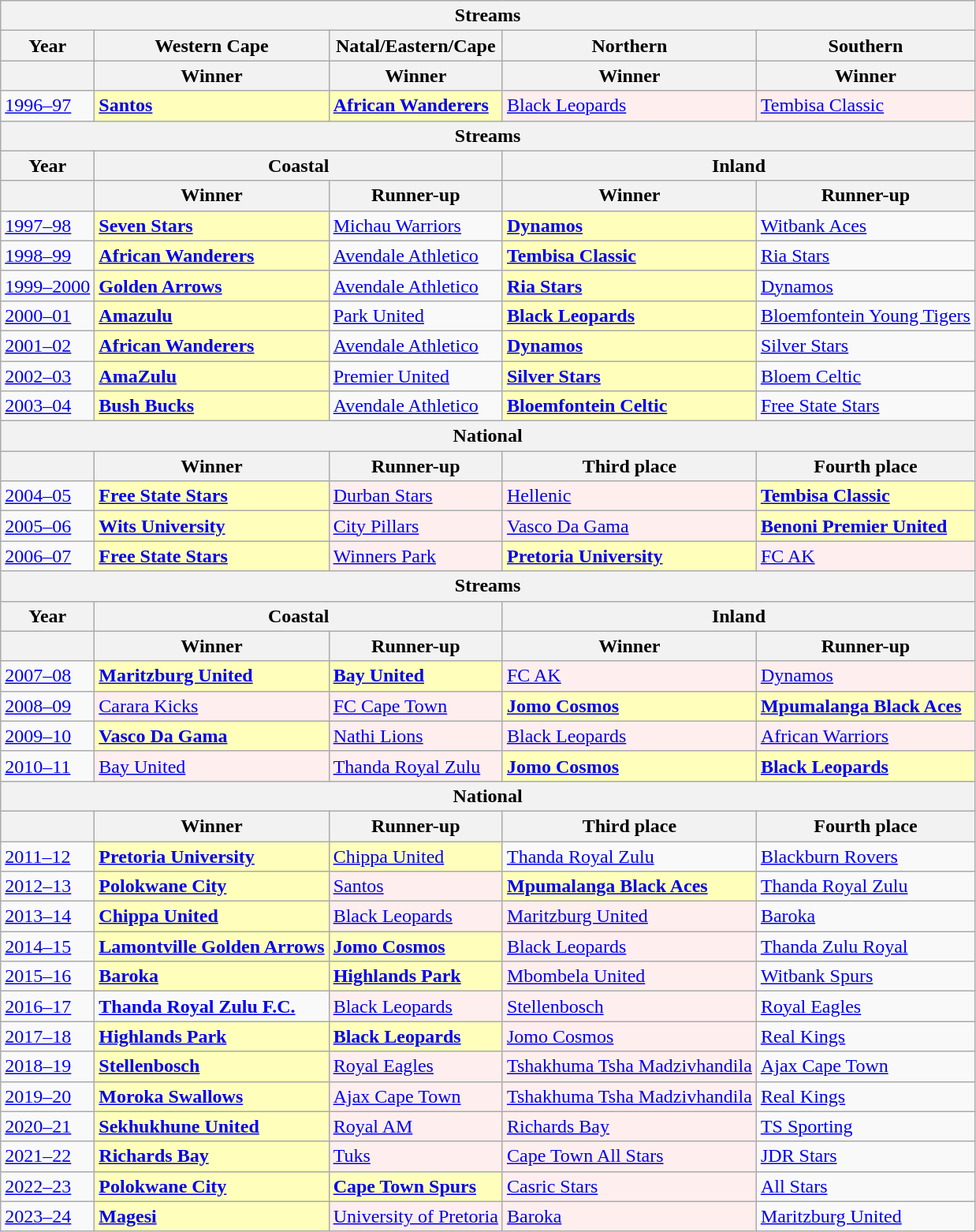<table class="wikitable">
<tr>
<th colspan="5">Streams</th>
</tr>
<tr>
<th>Year</th>
<th colspan="1">Western Cape</th>
<th colspan="1">Natal/Eastern/Cape</th>
<th colspan="1">Northern</th>
<th colspan="1">Southern</th>
</tr>
<tr>
<th></th>
<th>Winner</th>
<th>Winner</th>
<th>Winner</th>
<th>Winner</th>
</tr>
<tr>
<td><a href='#'>1996–97</a></td>
<td bgcolor="#FFFFBB"><strong><a href='#'>Santos</a></strong></td>
<td bgcolor="#FFFFBB"><strong><a href='#'>African Wanderers</a></strong></td>
<td bgcolor="#FFEEEE"><a href='#'>Black Leopards</a></td>
<td bgcolor="#FFEEEE"><a href='#'>Tembisa Classic</a></td>
</tr>
<tr>
<th colspan="5">Streams</th>
</tr>
<tr>
<th>Year</th>
<th colspan="2">Coastal</th>
<th colspan="2">Inland</th>
</tr>
<tr>
<th></th>
<th>Winner</th>
<th>Runner-up</th>
<th>Winner</th>
<th>Runner-up</th>
</tr>
<tr>
<td><a href='#'>1997–98</a></td>
<td bgcolor="#FFFFBB"><strong><a href='#'>Seven Stars</a></strong></td>
<td><a href='#'>Michau Warriors</a></td>
<td bgcolor="#FFFFBB"><strong><a href='#'>Dynamos</a></strong></td>
<td><a href='#'>Witbank Aces</a></td>
</tr>
<tr>
<td><a href='#'>1998–99</a></td>
<td bgcolor="#FFFFBB"><strong><a href='#'>African Wanderers</a></strong></td>
<td><a href='#'>Avendale Athletico</a></td>
<td bgcolor="#FFFFBB"><strong><a href='#'>Tembisa Classic</a></strong></td>
<td><a href='#'>Ria Stars</a></td>
</tr>
<tr>
<td><a href='#'>1999–2000</a></td>
<td bgcolor="#FFFFBB"><strong><a href='#'>Golden Arrows</a></strong></td>
<td><a href='#'>Avendale Athletico</a></td>
<td bgcolor="#FFFFBB"><strong><a href='#'>Ria Stars</a></strong></td>
<td><a href='#'>Dynamos</a></td>
</tr>
<tr>
<td><a href='#'>2000–01</a></td>
<td bgcolor="#FFFFBB"><strong><a href='#'>Amazulu</a></strong></td>
<td><a href='#'>Park United</a></td>
<td bgcolor="#FFFFBB"><strong><a href='#'>Black Leopards</a></strong></td>
<td><a href='#'>Bloemfontein Young Tigers</a></td>
</tr>
<tr>
<td><a href='#'>2001–02</a></td>
<td bgcolor="#FFFFBB"><strong><a href='#'>African Wanderers</a></strong></td>
<td><a href='#'>Avendale Athletico</a></td>
<td bgcolor="#FFFFBB"><strong><a href='#'>Dynamos</a></strong></td>
<td><a href='#'>Silver Stars</a></td>
</tr>
<tr>
<td><a href='#'>2002–03</a></td>
<td bgcolor="#FFFFBB"><strong><a href='#'>AmaZulu</a></strong></td>
<td><a href='#'>Premier United</a></td>
<td bgcolor="#FFFFBB"><strong><a href='#'>Silver Stars</a></strong></td>
<td><a href='#'>Bloem Celtic</a></td>
</tr>
<tr>
<td><a href='#'>2003–04</a></td>
<td bgcolor="#FFFFBB"><strong><a href='#'>Bush Bucks</a></strong></td>
<td><a href='#'>Avendale Athletico</a></td>
<td bgcolor="#FFFFBB"><strong><a href='#'>Bloemfontein Celtic</a></strong></td>
<td><a href='#'>Free State Stars</a></td>
</tr>
<tr>
<th colspan="5">National</th>
</tr>
<tr>
<th></th>
<th colspan="1">Winner</th>
<th colspan="1">Runner-up</th>
<th colspan="1">Third place</th>
<th colspan="1">Fourth place</th>
</tr>
<tr>
<td><a href='#'>2004–05</a></td>
<td bgcolor="#FFFFBB"><strong><a href='#'>Free State Stars</a></strong></td>
<td bgcolor="#FFEEEE"><a href='#'>Durban Stars</a></td>
<td bgcolor="#FFEEEE"><a href='#'>Hellenic</a></td>
<td bgcolor="#FFFFBB"><strong><a href='#'>Tembisa Classic</a></strong></td>
</tr>
<tr>
<td><a href='#'>2005–06</a></td>
<td bgcolor="#FFFFBB"><strong><a href='#'>Wits University</a></strong></td>
<td bgcolor="#FFEEEE"><a href='#'>City Pillars</a></td>
<td bgcolor="#FFEEEE"><a href='#'>Vasco Da Gama</a></td>
<td bgcolor="#FFFFBB"><strong><a href='#'>Benoni Premier United</a></strong></td>
</tr>
<tr>
<td><a href='#'>2006–07</a></td>
<td bgcolor="#FFFFBB"><strong><a href='#'>Free State Stars</a></strong></td>
<td bgcolor="#FFEEEE"><a href='#'>Winners Park</a></td>
<td bgcolor="#FFFFBB"><strong><a href='#'>Pretoria University</a></strong></td>
<td bgcolor="#FFEEEE"><a href='#'>FC AK</a></td>
</tr>
<tr>
<th colspan="5">Streams</th>
</tr>
<tr>
<th>Year</th>
<th colspan="2">Coastal</th>
<th colspan="2">Inland</th>
</tr>
<tr>
<th></th>
<th>Winner</th>
<th>Runner-up</th>
<th>Winner</th>
<th>Runner-up</th>
</tr>
<tr>
<td><a href='#'>2007–08</a></td>
<td bgcolor="#FFFFBB"><strong><a href='#'>Maritzburg United</a></strong></td>
<td bgcolor="#FFFFBB"><strong><a href='#'>Bay United</a></strong></td>
<td bgcolor="#FFEEEE"><a href='#'>FC AK</a></td>
<td bgcolor="#FFEEEE"><a href='#'>Dynamos</a></td>
</tr>
<tr>
<td><a href='#'>2008–09</a></td>
<td bgcolor="#FFEEEE"><a href='#'>Carara Kicks</a></td>
<td bgcolor="#FFEEEE"><a href='#'>FC Cape Town</a></td>
<td bgcolor="#FFFFBB"><strong><a href='#'>Jomo Cosmos</a></strong></td>
<td bgcolor="#FFFFBB"><strong><a href='#'>Mpumalanga Black Aces</a></strong></td>
</tr>
<tr>
<td><a href='#'>2009–10</a></td>
<td bgcolor="#FFFFBB"><strong><a href='#'>Vasco Da Gama</a></strong></td>
<td bgcolor="#FFEEEE"><a href='#'>Nathi Lions</a></td>
<td bgcolor="#FFEEEE"><a href='#'>Black Leopards</a></td>
<td bgcolor="#FFEEEE"><a href='#'>African Warriors</a></td>
</tr>
<tr>
<td><a href='#'>2010–11</a></td>
<td bgcolor="#FFEEEE"><a href='#'>Bay United</a></td>
<td bgcolor="#FFEEEE"><a href='#'>Thanda Royal Zulu</a></td>
<td bgcolor="#FFFFBB"><strong><a href='#'>Jomo Cosmos</a></strong></td>
<td bgcolor="#FFFFBB"><strong><a href='#'>Black Leopards</a></strong></td>
</tr>
<tr>
<th colspan="5">National</th>
</tr>
<tr>
<th></th>
<th colspan="1">Winner</th>
<th colspan="1">Runner-up</th>
<th colspan="1">Third place</th>
<th colspan="1">Fourth place</th>
</tr>
<tr>
<td><a href='#'>2011–12</a></td>
<td bgcolor="#FFFFBB"><strong><a href='#'>Pretoria University</a></strong></td>
<td bgcolor="#FFFFBB"><a href='#'>Chippa United</a></td>
<td><a href='#'>Thanda Royal Zulu</a></td>
<td><a href='#'>Blackburn Rovers</a></td>
</tr>
<tr>
<td><a href='#'>2012–13</a></td>
<td bgcolor="#FFFFBB"><strong><a href='#'>Polokwane City</a></strong></td>
<td bgcolor="#FFEEEE"><a href='#'>Santos</a></td>
<td bgcolor="#FFFFBB"><strong><a href='#'>Mpumalanga Black Aces</a></strong></td>
<td><a href='#'>Thanda Royal Zulu</a></td>
</tr>
<tr>
<td><a href='#'>2013–14</a></td>
<td bgcolor="#FFFFBB"><strong><a href='#'>Chippa United</a></strong></td>
<td bgcolor="#FFEEEE"><a href='#'>Black Leopards</a></td>
<td bgcolor="#FFEEEE"><a href='#'>Maritzburg United</a></td>
<td><a href='#'>Baroka</a></td>
</tr>
<tr>
<td><a href='#'>2014–15</a></td>
<td bgcolor="#FFFFBB"><strong><a href='#'>Lamontville Golden Arrows</a></strong></td>
<td bgcolor="#FFFFBB"><strong><a href='#'>Jomo Cosmos</a></strong></td>
<td bgcolor="#FFEEEE"><a href='#'>Black Leopards</a></td>
<td><a href='#'>Thanda Zulu Royal</a></td>
</tr>
<tr>
<td><a href='#'>2015–16</a></td>
<td bgcolor="#FFFFBB"><strong><a href='#'>Baroka</a></strong></td>
<td bgcolor="#FFFFBB"><strong><a href='#'>Highlands Park</a></strong></td>
<td bgcolor="#FFEEEE"><a href='#'>Mbombela United</a></td>
<td><a href='#'>Witbank Spurs</a></td>
</tr>
<tr>
<td><a href='#'>2016–17</a></td>
<td><strong><a href='#'>Thanda Royal Zulu F.C.</a></strong></td>
<td bgcolor="#FFEEEE"><a href='#'>Black Leopards</a></td>
<td bgcolor="#FFEEEE"><a href='#'>Stellenbosch</a></td>
<td><a href='#'>Royal Eagles</a></td>
</tr>
<tr>
<td><a href='#'>2017–18</a></td>
<td bgcolor="#FFFFBB"><strong><a href='#'>Highlands Park</a></strong></td>
<td bgcolor="#FFFFBB"><strong><a href='#'>Black Leopards</a></strong></td>
<td bgcolor="#FFEEEE"><a href='#'>Jomo Cosmos</a></td>
<td><a href='#'>Real Kings</a></td>
</tr>
<tr>
<td><a href='#'>2018–19</a></td>
<td bgcolor="#FFFFBB"><strong><a href='#'>Stellenbosch</a></strong></td>
<td bgcolor="#FFEEEE"><a href='#'>Royal Eagles</a></td>
<td bgcolor="#FFEEEE"><a href='#'>Tshakhuma Tsha Madzivhandila</a></td>
<td><a href='#'>Ajax Cape Town</a></td>
</tr>
<tr>
<td><a href='#'>2019–20</a></td>
<td bgcolor="#FFFFBB"><strong><a href='#'>Moroka Swallows</a></strong></td>
<td bgcolor="#FFEEEE"><a href='#'>Ajax Cape Town</a></td>
<td bgcolor="#FFEEEE"><a href='#'>Tshakhuma Tsha Madzivhandila</a></td>
<td><a href='#'>Real Kings</a></td>
</tr>
<tr>
<td><a href='#'>2020–21</a></td>
<td bgcolor="#FFFFBB"><strong><a href='#'> 	Sekhukhune United</a></strong></td>
<td bgcolor="#FFEEEE"><a href='#'>Royal AM</a></td>
<td bgcolor="#FFEEEE"><a href='#'>Richards Bay</a></td>
<td><a href='#'>TS Sporting</a></td>
</tr>
<tr>
<td><a href='#'>2021–22</a></td>
<td bgcolor="#FFFFBB"><strong><a href='#'>Richards Bay</a></strong></td>
<td bgcolor="#FFEEEE"><a href='#'>Tuks</a></td>
<td bgcolor="#FFEEEE"><a href='#'>Cape Town All Stars</a></td>
<td><a href='#'>JDR Stars</a></td>
</tr>
<tr>
<td><a href='#'>2022–23</a></td>
<td bgcolor="#FFFFBB"><strong><a href='#'>Polokwane City</a></strong></td>
<td bgcolor="#FFFFBB"><strong><a href='#'>Cape Town Spurs</a></strong></td>
<td bgcolor="#FFEEEE"><a href='#'>Casric Stars</a></td>
<td><a href='#'>All Stars</a></td>
</tr>
<tr>
<td><a href='#'>2023–24</a></td>
<td bgcolor="#FFFFBB"><strong><a href='#'>Magesi</a></strong></td>
<td bgcolor="#FFEEEE"><a href='#'>University of Pretoria</a></td>
<td bgcolor="#FFEEEE"><a href='#'>Baroka</a></td>
<td><a href='#'>Maritzburg United</a></td>
</tr>
</table>
